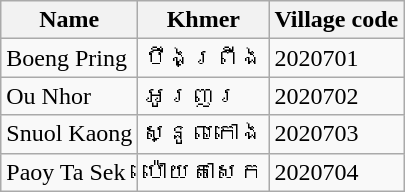<table class="wikitable sortable">
<tr>
<th>Name</th>
<th>Khmer</th>
<th>Village code</th>
</tr>
<tr>
<td>Boeng Pring</td>
<td>បឹងព្រីង</td>
<td>2020701</td>
</tr>
<tr>
<td>Ou Nhor</td>
<td>អូរញរ</td>
<td>2020702</td>
</tr>
<tr>
<td>Snuol Kaong</td>
<td>ស្នូលកោង</td>
<td>2020703</td>
</tr>
<tr>
<td>Paoy Ta Sek</td>
<td>ប៉ោយតាសេក</td>
<td>2020704</td>
</tr>
</table>
